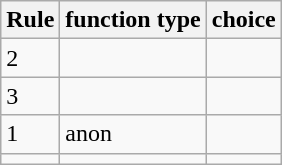<table class="wikitable mw-collapsible mw-collapsed" style="white-space: nowrap;">
<tr>
<th>Rule</th>
<th>function type</th>
<th>choice</th>
</tr>
<tr>
<td>2</td>
<td></td>
<td></td>
</tr>
<tr>
<td>3</td>
<td></td>
<td></td>
</tr>
<tr>
<td>1</td>
<td>anon</td>
<td></td>
</tr>
<tr>
<td></td>
<td></td>
<td></td>
</tr>
</table>
